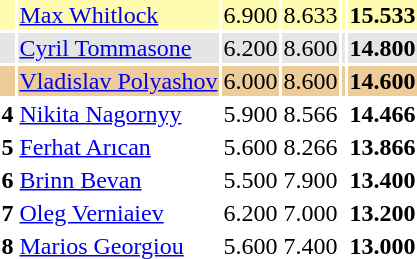<table>
<tr style="background: #fffcaf">
<th scope=row style="text-align:center"></th>
<td style="text-align:left"> <a href='#'>Max Whitlock</a></td>
<td>6.900</td>
<td>8.633</td>
<td></td>
<td><strong>15.533</strong></td>
</tr>
<tr style="background: #e5e5e5">
<th scope=row style="text-align:center"></th>
<td style="text-align:left"> <a href='#'>Cyril Tommasone</a></td>
<td>6.200</td>
<td>8.600</td>
<td></td>
<td><strong>14.800</strong></td>
</tr>
<tr style="background: #eecc99">
<th scope=row style="text-align:center"></th>
<td style="text-align:left"> <a href='#'>Vladislav Polyashov</a></td>
<td>6.000</td>
<td>8.600</td>
<td></td>
<td><strong>14.600</strong></td>
</tr>
<tr>
<th scope=row style="text-align:center">4</th>
<td style="text-align:left"> <a href='#'>Nikita Nagornyy</a></td>
<td>5.900</td>
<td>8.566</td>
<td></td>
<td><strong>14.466</strong></td>
</tr>
<tr>
<th scope=row style="text-align:center">5</th>
<td style="text-align:left"> <a href='#'>Ferhat Arıcan</a></td>
<td>5.600</td>
<td>8.266</td>
<td></td>
<td><strong>13.866</strong></td>
</tr>
<tr>
<th scope=row style="text-align:center">6</th>
<td style="text-align:left"> <a href='#'>Brinn Bevan</a></td>
<td>5.500</td>
<td>7.900</td>
<td></td>
<td><strong>13.400</strong></td>
</tr>
<tr>
<th scope=row style="text-align:center">7</th>
<td style="text-align:left"> <a href='#'>Oleg Verniaiev</a></td>
<td>6.200</td>
<td>7.000</td>
<td></td>
<td><strong>13.200</strong></td>
</tr>
<tr>
<th scope=row style="text-align:center">8</th>
<td style="text-align:left"> <a href='#'>Marios Georgiou</a></td>
<td>5.600</td>
<td>7.400</td>
<td></td>
<td><strong>13.000</strong></td>
</tr>
</table>
